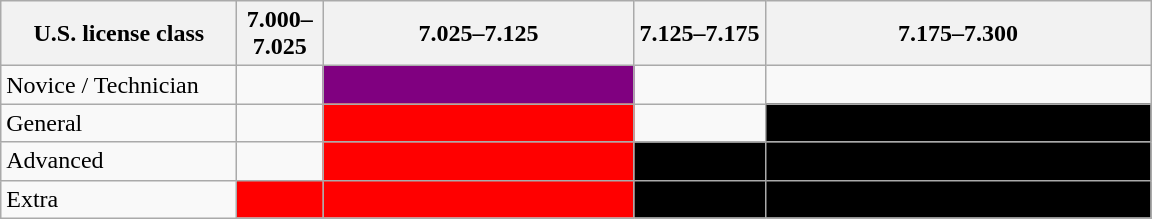<table class="wikitable">
<tr>
<th style="width: 150px;">U.S. license class</th>
<th style="width: 50px;">7.000–7.025</th>
<th style="width: 200px;">7.025–7.125</th>
<th style="width: 100;">7.125–7.175</th>
<th style="width: 250px;">7.175–7.300</th>
</tr>
<tr>
<td>Novice / Technician</td>
<td></td>
<td style="background-color: purple"></td>
<td></td>
<td></td>
</tr>
<tr>
<td>General</td>
<td></td>
<td style="background-color: red"></td>
<td></td>
<td style="background-color: black"></td>
</tr>
<tr>
<td>Advanced</td>
<td></td>
<td style="background-color: red"></td>
<td style="background-color: black"></td>
<td style="background-color: black"></td>
</tr>
<tr>
<td>Extra</td>
<td style="background-color: red"></td>
<td style="background-color: red"></td>
<td style="background-color: black"></td>
<td style="background-color: black"></td>
</tr>
</table>
